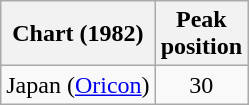<table class="wikitable sortable plainrowheaders">
<tr>
<th scope="col">Chart (1982)</th>
<th scope="col">Peak<br>position</th>
</tr>
<tr>
<td>Japan (<a href='#'>Oricon</a>)</td>
<td style="text-align:center;">30</td>
</tr>
</table>
